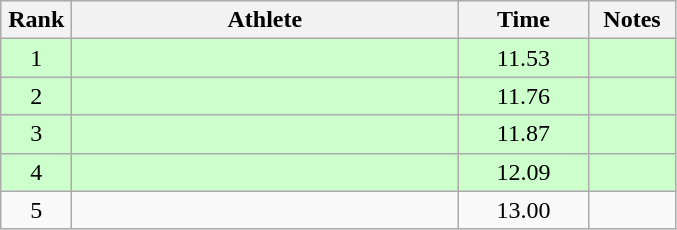<table class="wikitable sortable" style="text-align:center">
<tr>
<th width=40>Rank</th>
<th width=250>Athlete</th>
<th width=80>Time</th>
<th width=50>Notes</th>
</tr>
<tr bgcolor=ccffcc>
<td>1</td>
<td align=left></td>
<td>11.53</td>
<td></td>
</tr>
<tr bgcolor=ccffcc>
<td>2</td>
<td align=left></td>
<td>11.76</td>
<td></td>
</tr>
<tr bgcolor=ccffcc>
<td>3</td>
<td align=left></td>
<td>11.87</td>
<td></td>
</tr>
<tr bgcolor=ccffcc>
<td>4</td>
<td align=left></td>
<td>12.09</td>
<td></td>
</tr>
<tr>
<td>5</td>
<td align=left></td>
<td>13.00</td>
<td></td>
</tr>
</table>
